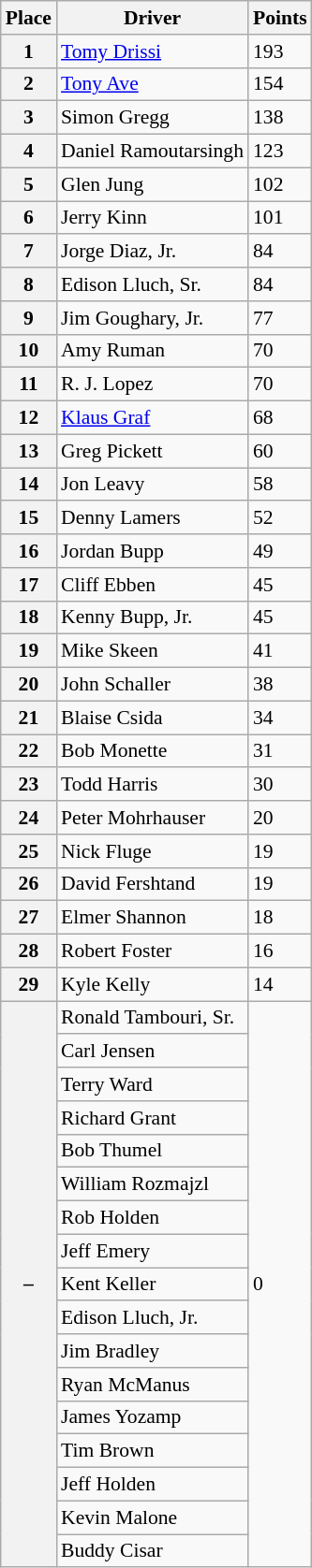<table class="wikitable" style="font-size: 90%;">
<tr>
<th>Place</th>
<th>Driver</th>
<th>Points</th>
</tr>
<tr>
<th>1</th>
<td> <a href='#'>Tomy Drissi</a></td>
<td>193</td>
</tr>
<tr>
<th>2</th>
<td> <a href='#'>Tony Ave</a></td>
<td>154</td>
</tr>
<tr>
<th>3</th>
<td> Simon Gregg</td>
<td>138</td>
</tr>
<tr>
<th>4</th>
<td> Daniel Ramoutarsingh</td>
<td>123</td>
</tr>
<tr>
<th>5</th>
<td> Glen Jung</td>
<td>102</td>
</tr>
<tr>
<th>6</th>
<td> Jerry Kinn</td>
<td>101</td>
</tr>
<tr>
<th>7</th>
<td> Jorge Diaz, Jr.</td>
<td>84</td>
</tr>
<tr>
<th>8</th>
<td> Edison Lluch, Sr.</td>
<td>84</td>
</tr>
<tr>
<th>9</th>
<td> Jim Goughary, Jr.</td>
<td>77</td>
</tr>
<tr>
<th>10</th>
<td> Amy Ruman</td>
<td>70</td>
</tr>
<tr>
<th>11</th>
<td> R. J. Lopez</td>
<td>70</td>
</tr>
<tr>
<th>12</th>
<td> <a href='#'>Klaus Graf</a></td>
<td>68</td>
</tr>
<tr>
<th>13</th>
<td> Greg Pickett</td>
<td>60</td>
</tr>
<tr>
<th>14</th>
<td> Jon Leavy</td>
<td>58</td>
</tr>
<tr>
<th>15</th>
<td> Denny Lamers</td>
<td>52</td>
</tr>
<tr>
<th>16</th>
<td> Jordan Bupp</td>
<td>49</td>
</tr>
<tr>
<th>17</th>
<td> Cliff Ebben</td>
<td>45</td>
</tr>
<tr>
<th>18</th>
<td> Kenny Bupp, Jr.</td>
<td>45</td>
</tr>
<tr>
<th>19</th>
<td> Mike Skeen</td>
<td>41</td>
</tr>
<tr>
<th>20</th>
<td> John Schaller</td>
<td>38</td>
</tr>
<tr>
<th>21</th>
<td> Blaise Csida</td>
<td>34</td>
</tr>
<tr>
<th>22</th>
<td> Bob Monette</td>
<td>31</td>
</tr>
<tr>
<th>23</th>
<td> Todd Harris</td>
<td>30</td>
</tr>
<tr>
<th>24</th>
<td> Peter Mohrhauser</td>
<td>20</td>
</tr>
<tr>
<th>25</th>
<td> Nick Fluge</td>
<td>19</td>
</tr>
<tr>
<th>26</th>
<td> David Fershtand</td>
<td>19</td>
</tr>
<tr>
<th>27</th>
<td> Elmer Shannon</td>
<td>18</td>
</tr>
<tr>
<th>28</th>
<td> Robert Foster</td>
<td>16</td>
</tr>
<tr>
<th>29</th>
<td> Kyle Kelly</td>
<td>14</td>
</tr>
<tr>
<th rowspan=17 align=center>–</th>
<td> Ronald Tambouri, Sr.</td>
<td rowspan=17>0</td>
</tr>
<tr>
<td> Carl Jensen</td>
</tr>
<tr>
<td> Terry Ward</td>
</tr>
<tr>
<td> Richard Grant</td>
</tr>
<tr>
<td> Bob Thumel</td>
</tr>
<tr>
<td> William Rozmajzl</td>
</tr>
<tr>
<td> Rob Holden</td>
</tr>
<tr>
<td> Jeff Emery</td>
</tr>
<tr>
<td> Kent Keller</td>
</tr>
<tr>
<td> Edison Lluch, Jr.</td>
</tr>
<tr>
<td> Jim Bradley</td>
</tr>
<tr>
<td> Ryan McManus</td>
</tr>
<tr>
<td> James Yozamp</td>
</tr>
<tr>
<td> Tim Brown</td>
</tr>
<tr>
<td> Jeff Holden</td>
</tr>
<tr>
<td> Kevin Malone</td>
</tr>
<tr>
<td> Buddy Cisar</td>
</tr>
</table>
